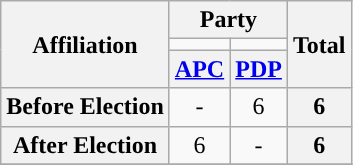<table class="wikitable" style="text-align:center">
<tr>
<th rowspan="3">Affiliation</th>
<th colspan="2">Party</th>
<th rowspan="3">Total</th>
</tr>
<tr>
<td style="background-color:"></td>
<td style="background-color:"></td>
</tr>
<tr>
<th><a href='#'>APC</a></th>
<th><a href='#'>PDP</a></th>
</tr>
<tr>
<th>Before Election</th>
<td>-</td>
<td>6</td>
<th>6</th>
</tr>
<tr>
<th>After Election</th>
<td>6</td>
<td>-</td>
<th>6</th>
</tr>
<tr>
</tr>
</table>
